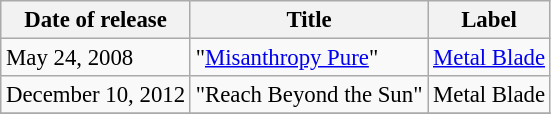<table class="wikitable" style="font-size: 95%;">
<tr>
<th>Date of release</th>
<th>Title</th>
<th>Label</th>
</tr>
<tr>
<td>May 24, 2008</td>
<td>"<a href='#'>Misanthropy Pure</a>"</td>
<td><a href='#'>Metal Blade</a></td>
</tr>
<tr>
<td>December 10, 2012</td>
<td>"Reach Beyond the Sun"</td>
<td>Metal Blade</td>
</tr>
<tr>
</tr>
</table>
